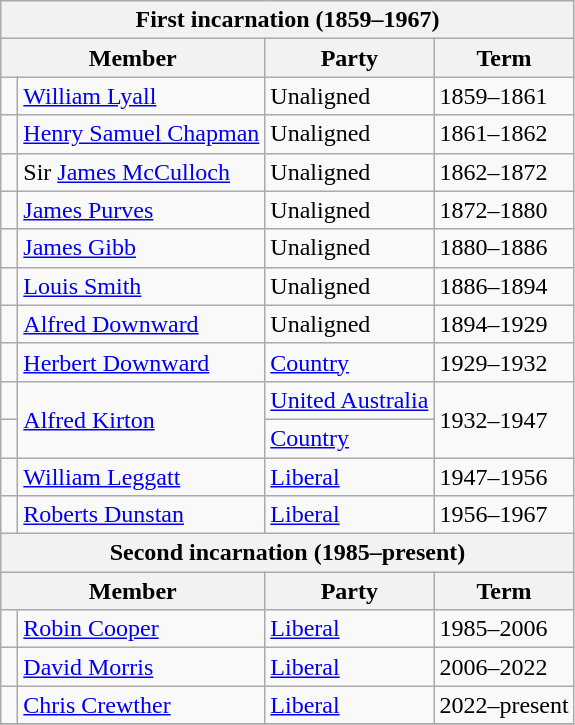<table class="wikitable">
<tr>
<th colspan="4">First incarnation (1859–1967)</th>
</tr>
<tr>
<th colspan="2">Member</th>
<th>Party</th>
<th>Term</th>
</tr>
<tr>
<td> </td>
<td><a href='#'>William Lyall</a></td>
<td>Unaligned</td>
<td>1859–1861</td>
</tr>
<tr>
<td> </td>
<td><a href='#'>Henry Samuel Chapman</a></td>
<td>Unaligned</td>
<td>1861–1862</td>
</tr>
<tr>
<td> </td>
<td>Sir <a href='#'>James McCulloch</a></td>
<td>Unaligned</td>
<td>1862–1872</td>
</tr>
<tr>
<td> </td>
<td><a href='#'>James Purves</a></td>
<td>Unaligned</td>
<td>1872–1880</td>
</tr>
<tr>
<td> </td>
<td><a href='#'>James Gibb</a></td>
<td>Unaligned</td>
<td>1880–1886</td>
</tr>
<tr>
<td> </td>
<td><a href='#'>Louis Smith</a></td>
<td>Unaligned</td>
<td>1886–1894</td>
</tr>
<tr>
<td> </td>
<td><a href='#'>Alfred Downward</a></td>
<td>Unaligned</td>
<td>1894–1929</td>
</tr>
<tr>
<td> </td>
<td><a href='#'>Herbert Downward</a></td>
<td><a href='#'>Country</a></td>
<td>1929–1932</td>
</tr>
<tr>
<td> </td>
<td rowspan="2"><a href='#'>Alfred Kirton</a></td>
<td><a href='#'>United Australia</a></td>
<td rowspan="2">1932–1947</td>
</tr>
<tr>
<td> </td>
<td><a href='#'>Country</a></td>
</tr>
<tr>
<td> </td>
<td><a href='#'>William Leggatt</a></td>
<td><a href='#'>Liberal</a></td>
<td>1947–1956</td>
</tr>
<tr>
<td> </td>
<td><a href='#'>Roberts Dunstan</a></td>
<td><a href='#'>Liberal</a></td>
<td>1956–1967</td>
</tr>
<tr>
<th colspan="4">Second incarnation (1985–present)</th>
</tr>
<tr>
<th colspan="2">Member</th>
<th>Party</th>
<th>Term</th>
</tr>
<tr>
<td> </td>
<td><a href='#'>Robin Cooper</a></td>
<td><a href='#'>Liberal</a></td>
<td>1985–2006</td>
</tr>
<tr>
<td> </td>
<td><a href='#'>David Morris</a></td>
<td><a href='#'>Liberal</a></td>
<td>2006–2022</td>
</tr>
<tr>
<td> </td>
<td><a href='#'>Chris Crewther</a></td>
<td><a href='#'>Liberal</a></td>
<td>2022–present</td>
</tr>
<tr>
</tr>
</table>
